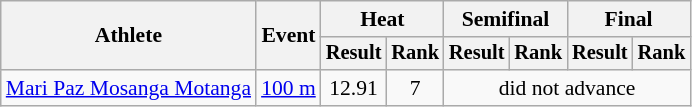<table class="wikitable" style="font-size:90%">
<tr>
<th rowspan="2">Athlete</th>
<th rowspan="2">Event</th>
<th colspan="2">Heat</th>
<th colspan="2">Semifinal</th>
<th colspan="2">Final</th>
</tr>
<tr style="font-size:95%">
<th>Result</th>
<th>Rank</th>
<th>Result</th>
<th>Rank</th>
<th>Result</th>
<th>Rank</th>
</tr>
<tr align=center>
<td align=left><a href='#'>Mari Paz Mosanga Motanga</a></td>
<td align=left><a href='#'>100 m</a></td>
<td>12.91</td>
<td>7</td>
<td colspan=4>did not advance</td>
</tr>
</table>
